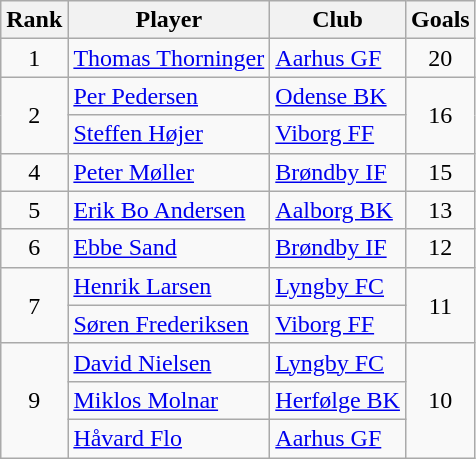<table class="wikitable" style="text-align: center;">
<tr>
<th>Rank</th>
<th>Player</th>
<th>Club</th>
<th>Goals</th>
</tr>
<tr>
<td>1</td>
<td align="left"> <a href='#'>Thomas Thorninger</a></td>
<td align="left"><a href='#'>Aarhus GF</a></td>
<td>20</td>
</tr>
<tr>
<td rowspan="2">2</td>
<td align="left"> <a href='#'>Per Pedersen</a></td>
<td align="left"><a href='#'>Odense BK</a></td>
<td rowspan="2">16</td>
</tr>
<tr>
<td align="left"> <a href='#'>Steffen Højer</a></td>
<td align="left"><a href='#'>Viborg FF</a></td>
</tr>
<tr>
<td>4</td>
<td align="left"> <a href='#'>Peter Møller</a></td>
<td align="left"><a href='#'>Brøndby IF</a></td>
<td>15</td>
</tr>
<tr>
<td>5</td>
<td align="left"> <a href='#'>Erik Bo Andersen</a></td>
<td align="left"><a href='#'>Aalborg BK</a></td>
<td>13</td>
</tr>
<tr>
<td>6</td>
<td align="left"> <a href='#'>Ebbe Sand</a></td>
<td align="left"><a href='#'>Brøndby IF</a></td>
<td>12</td>
</tr>
<tr>
<td rowspan="2">7</td>
<td align="left"> <a href='#'>Henrik Larsen</a></td>
<td align="left"><a href='#'>Lyngby FC</a></td>
<td rowspan="2">11</td>
</tr>
<tr>
<td align="left"> <a href='#'>Søren Frederiksen</a></td>
<td align="left"><a href='#'>Viborg FF</a></td>
</tr>
<tr>
<td rowspan="3">9</td>
<td align="left"> <a href='#'>David Nielsen</a></td>
<td align="left"><a href='#'>Lyngby FC</a></td>
<td rowspan="3">10</td>
</tr>
<tr>
<td align="left"> <a href='#'>Miklos Molnar</a></td>
<td align="left"><a href='#'>Herfølge BK</a></td>
</tr>
<tr>
<td align="left"> <a href='#'>Håvard Flo</a></td>
<td align="left"><a href='#'>Aarhus GF</a></td>
</tr>
</table>
